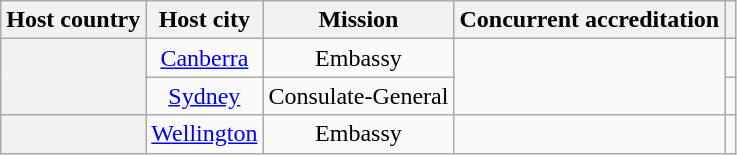<table class="wikitable plainrowheaders" style="text-align:center;">
<tr>
<th scope="col">Host country</th>
<th scope="col">Host city</th>
<th scope="col">Mission</th>
<th scope="col">Concurrent accreditation</th>
<th scope="col"></th>
</tr>
<tr>
<th scope="row" rowspan="2"></th>
<td><a href='#'>Canberra</a></td>
<td>Embassy</td>
<td rowspan="2"></td>
<td></td>
</tr>
<tr>
<td><a href='#'>Sydney</a></td>
<td>Consulate-General</td>
<td></td>
</tr>
<tr>
<th scope="row" rowspan="2"></th>
<td><a href='#'>Wellington</a></td>
<td>Embassy</td>
<td rowspan="2"></td>
<td></td>
</tr>
</table>
